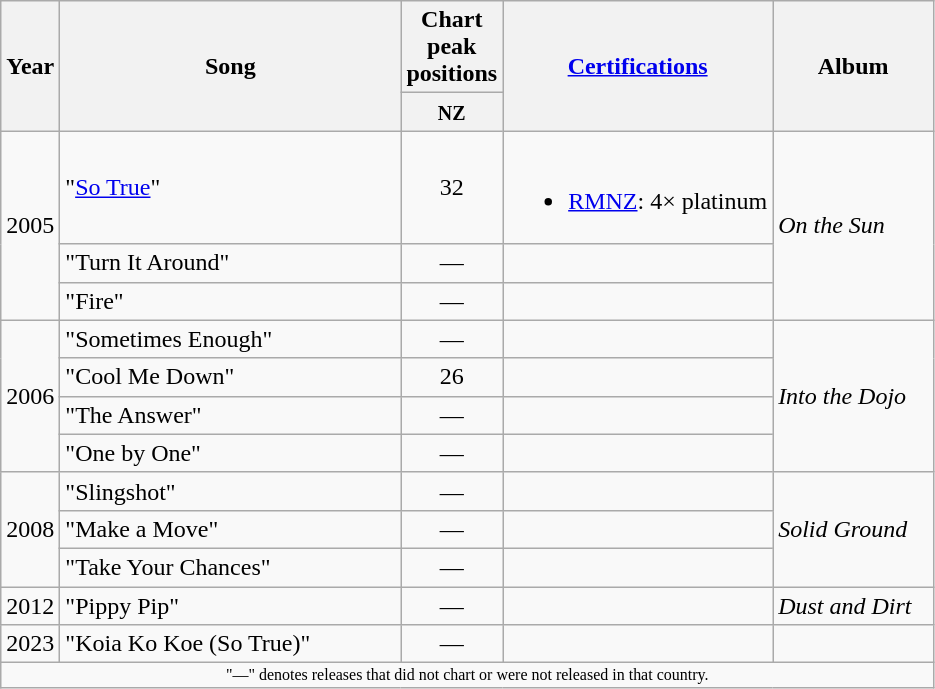<table class="wikitable" border="1">
<tr>
<th rowspan="2">Year</th>
<th width="220" rowspan="2">Song</th>
<th colspan="1">Chart peak positions</th>
<th rowspan="2"><a href='#'>Certifications</a></th>
<th rowspan="2" width="100">Album</th>
</tr>
<tr>
<th width="30"><small>NZ</small><br></th>
</tr>
<tr>
<td rowspan="3">2005</td>
<td>"<a href='#'>So True</a>"</td>
<td align="center">32</td>
<td><br><ul><li><a href='#'>RMNZ</a>: 4× platinum</li></ul></td>
<td rowspan="3"><em>On the Sun</em></td>
</tr>
<tr>
<td>"Turn It Around"</td>
<td align="center">—</td>
<td></td>
</tr>
<tr>
<td>"Fire"</td>
<td align="center">—</td>
<td></td>
</tr>
<tr>
<td rowspan="4">2006</td>
<td>"Sometimes Enough"</td>
<td align="center">—</td>
<td></td>
<td rowspan="4"><em>Into the Dojo</em></td>
</tr>
<tr>
<td>"Cool Me Down"</td>
<td align="center">26</td>
<td></td>
</tr>
<tr>
<td>"The Answer"</td>
<td align="center">—</td>
<td></td>
</tr>
<tr>
<td>"One by One"</td>
<td align="center">—</td>
<td></td>
</tr>
<tr>
<td rowspan="3">2008</td>
<td>"Slingshot"</td>
<td align="center">—</td>
<td></td>
<td rowspan="3"><em>Solid Ground</em></td>
</tr>
<tr>
<td>"Make a Move"</td>
<td align="center">—</td>
<td></td>
</tr>
<tr>
<td>"Take Your Chances"</td>
<td align="center">—</td>
<td></td>
</tr>
<tr>
<td>2012</td>
<td>"Pippy Pip"</td>
<td align="center">—</td>
<td></td>
<td><em>Dust and Dirt</em></td>
</tr>
<tr>
<td>2023</td>
<td>"Koia Ko Koe (So True)"</td>
<td align="center">—</td>
<td></td>
<td></td>
</tr>
<tr>
<td align="center" colspan="17" style="font-size: 8pt">"—" denotes releases that did not chart or were not released in that country.</td>
</tr>
</table>
